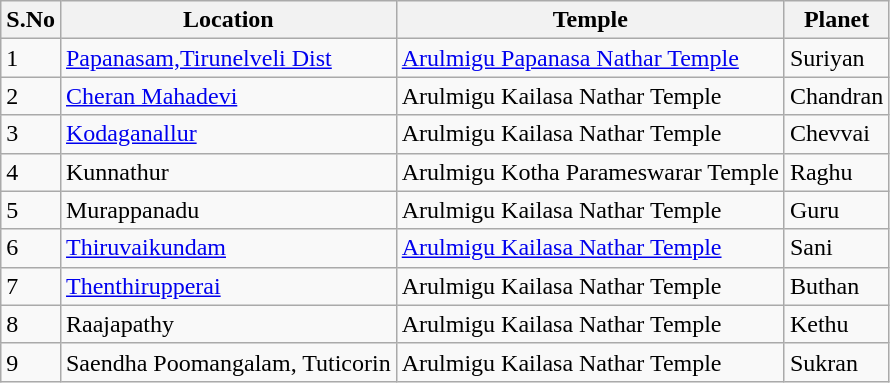<table class="wikitable">
<tr>
<th>S.No</th>
<th>Location</th>
<th>Temple</th>
<th>Planet</th>
</tr>
<tr>
<td>1</td>
<td><a href='#'>Papanasam,Tirunelveli Dist</a></td>
<td><a href='#'>Arulmigu Papanasa Nathar Temple</a></td>
<td>Suriyan</td>
</tr>
<tr>
<td>2</td>
<td><a href='#'>Cheran Mahadevi</a></td>
<td>Arulmigu Kailasa Nathar Temple</td>
<td>Chandran</td>
</tr>
<tr>
<td>3</td>
<td><a href='#'>Kodaganallur</a></td>
<td>Arulmigu Kailasa Nathar Temple</td>
<td>Chevvai</td>
</tr>
<tr>
<td>4</td>
<td>Kunnathur</td>
<td>Arulmigu Kotha Parameswarar Temple</td>
<td>Raghu</td>
</tr>
<tr>
<td>5</td>
<td>Murappanadu</td>
<td>Arulmigu Kailasa Nathar Temple</td>
<td>Guru</td>
</tr>
<tr>
<td>6</td>
<td><a href='#'>Thiruvaikundam</a></td>
<td><a href='#'>Arulmigu Kailasa Nathar Temple</a></td>
<td>Sani</td>
</tr>
<tr>
<td>7</td>
<td><a href='#'>Thenthirupperai</a></td>
<td>Arulmigu Kailasa Nathar Temple</td>
<td>Buthan</td>
</tr>
<tr>
<td>8</td>
<td>Raajapathy</td>
<td>Arulmigu Kailasa Nathar Temple</td>
<td>Kethu</td>
</tr>
<tr>
<td>9</td>
<td>Saendha Poomangalam, Tuticorin</td>
<td>Arulmigu Kailasa Nathar Temple</td>
<td>Sukran</td>
</tr>
</table>
